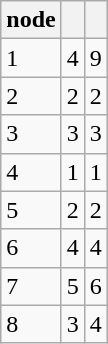<table class="wikitable">
<tr>
<th>node</th>
<th></th>
<th></th>
</tr>
<tr>
<td>1</td>
<td>4</td>
<td>9</td>
</tr>
<tr>
<td>2</td>
<td>2</td>
<td>2</td>
</tr>
<tr>
<td>3</td>
<td>3</td>
<td>3</td>
</tr>
<tr>
<td>4</td>
<td>1</td>
<td>1</td>
</tr>
<tr>
<td>5</td>
<td>2</td>
<td>2</td>
</tr>
<tr>
<td>6</td>
<td>4</td>
<td>4</td>
</tr>
<tr>
<td>7</td>
<td>5</td>
<td>6</td>
</tr>
<tr>
<td>8</td>
<td>3</td>
<td>4</td>
</tr>
</table>
